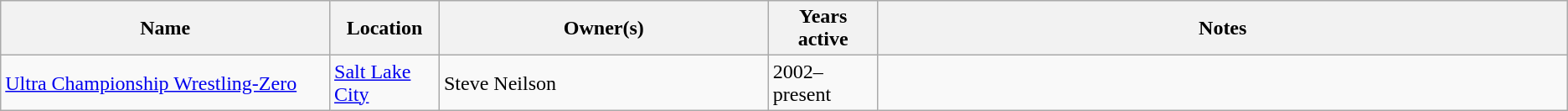<table class=wikitable>
<tr>
<th style="width:21%;">Name</th>
<th style="width:7%;">Location</th>
<th style="width:21%;">Owner(s)</th>
<th style="width:7%;">Years active</th>
<th style="width:55%;">Notes</th>
</tr>
<tr>
<td><a href='#'>Ultra Championship Wrestling-Zero</a></td>
<td><a href='#'>Salt Lake City</a></td>
<td>Steve Neilson</td>
<td>2002–present</td>
<td></td>
</tr>
</table>
